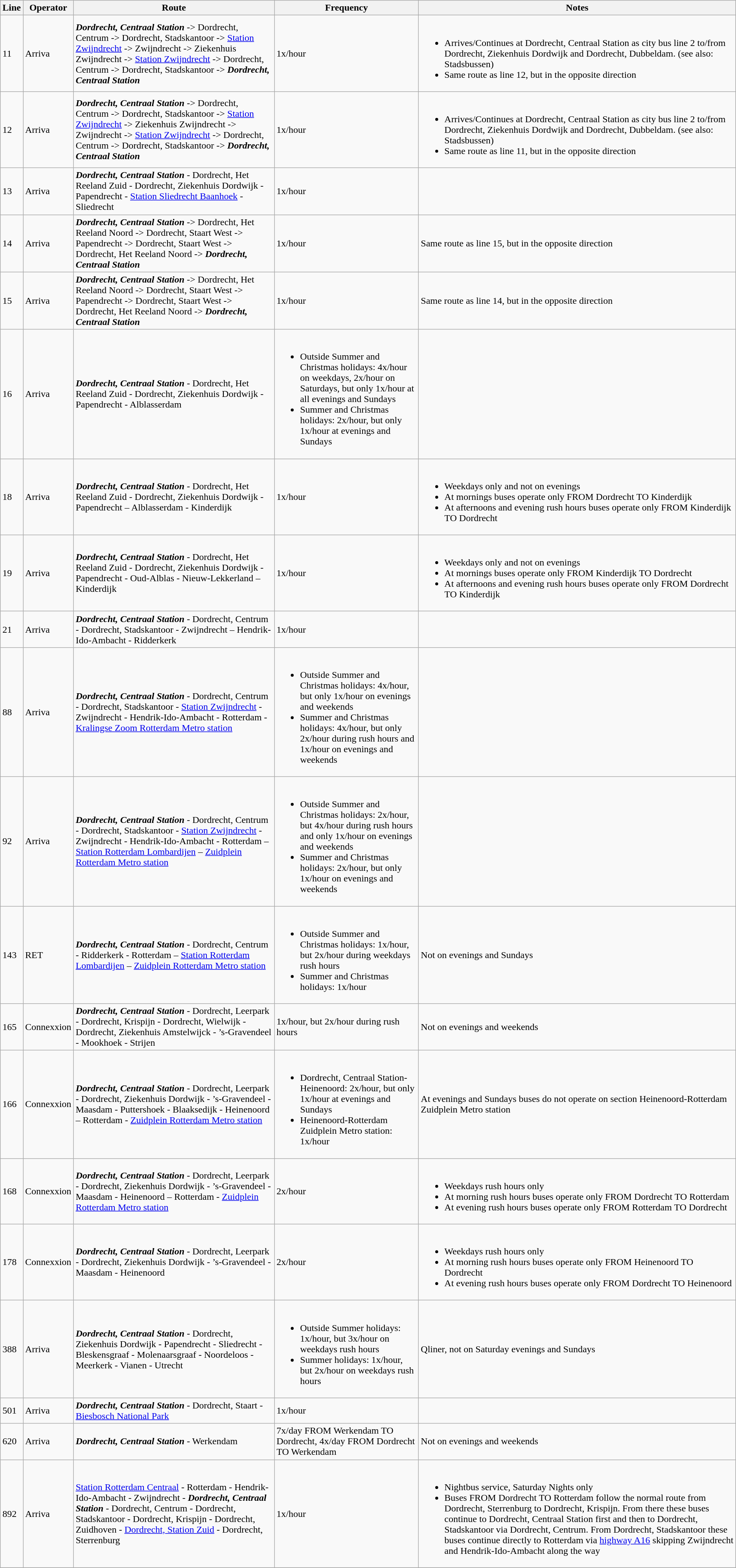<table class="wikitable vatop">
<tr>
<th>Line</th>
<th>Operator</th>
<th>Route</th>
<th>Frequency</th>
<th>Notes</th>
</tr>
<tr>
<td>11</td>
<td>Arriva</td>
<td><strong><em>Dordrecht, Centraal Station</em></strong> -> Dordrecht, Centrum -> Dordrecht, Stadskantoor -> <a href='#'>Station Zwijndrecht</a> -> Zwijndrecht -> Ziekenhuis Zwijndrecht -> <a href='#'>Station Zwijndrecht</a> -> Dordrecht, Centrum -> Dordrecht, Stadskantoor -> <strong><em>Dordrecht, Centraal Station</em></strong></td>
<td>1x/hour</td>
<td><br><ul><li>Arrives/Continues at Dordrecht, Centraal Station as city bus line 2 to/from Dordrecht, Ziekenhuis Dordwijk and Dordrecht, Dubbeldam.  (see also: Stadsbussen)</li><li>Same route as line 12, but in the opposite direction</li></ul></td>
</tr>
<tr>
<td>12</td>
<td>Arriva</td>
<td><strong><em>Dordrecht, Centraal Station</em></strong> -> Dordrecht, Centrum -> Dordrecht, Stadskantoor -> <a href='#'>Station Zwijndrecht</a> -> Ziekenhuis Zwijndrecht -> Zwijndrecht  -> <a href='#'>Station Zwijndrecht</a> -> Dordrecht, Centrum -> Dordrecht, Stadskantoor -> <strong><em>Dordrecht, Centraal Station</em></strong></td>
<td>1x/hour</td>
<td><br><ul><li>Arrives/Continues at Dordrecht, Centraal Station as city bus line 2 to/from Dordrecht, Ziekenhuis Dordwijk and Dordrecht, Dubbeldam.  (see also: Stadsbussen)</li><li>Same route as line 11, but in the opposite direction</li></ul></td>
</tr>
<tr>
<td>13</td>
<td>Arriva</td>
<td><strong><em>Dordrecht, Centraal Station</em></strong> - Dordrecht, Het Reeland Zuid - Dordrecht, Ziekenhuis Dordwijk - Papendrecht - <a href='#'>Station Sliedrecht Baanhoek</a> - Sliedrecht</td>
<td>1x/hour</td>
<td></td>
</tr>
<tr>
<td>14</td>
<td>Arriva</td>
<td><strong><em>Dordrecht, Centraal Station</em></strong> -> Dordrecht, Het Reeland Noord -> Dordrecht, Staart West -> Papendrecht -> Dordrecht, Staart West -> Dordrecht, Het Reeland Noord -> <strong><em>Dordrecht, Centraal Station</em></strong></td>
<td>1x/hour</td>
<td>Same route as line 15, but in the opposite direction</td>
</tr>
<tr>
<td>15</td>
<td>Arriva</td>
<td><strong><em>Dordrecht, Centraal Station</em></strong> -> Dordrecht, Het Reeland Noord -> Dordrecht, Staart West -> Papendrecht -> Dordrecht, Staart West -> Dordrecht, Het Reeland Noord -> <strong><em>Dordrecht, Centraal Station</em></strong></td>
<td>1x/hour</td>
<td>Same route as line 14, but in the opposite direction</td>
</tr>
<tr>
<td>16</td>
<td>Arriva</td>
<td><strong><em>Dordrecht, Centraal Station</em></strong> - Dordrecht, Het Reeland Zuid - Dordrecht, Ziekenhuis Dordwijk - Papendrecht - Alblasserdam</td>
<td><br><ul><li>Outside Summer and Christmas holidays: 4x/hour on weekdays, 2x/hour on Saturdays, but only 1x/hour at all evenings and Sundays</li><li>Summer and Christmas holidays: 2x/hour, but only 1x/hour at evenings and Sundays</li></ul></td>
<td></td>
</tr>
<tr>
<td>18</td>
<td>Arriva</td>
<td><strong><em>Dordrecht, Centraal Station</em></strong> - Dordrecht, Het Reeland Zuid - Dordrecht, Ziekenhuis Dordwijk - Papendrecht – Alblasserdam - Kinderdijk</td>
<td>1x/hour</td>
<td><br><ul><li>Weekdays only and not on evenings</li><li>At mornings buses operate only FROM Dordrecht TO Kinderdijk</li><li>At afternoons and evening rush hours buses operate only FROM Kinderdijk TO Dordrecht</li></ul></td>
</tr>
<tr>
<td>19</td>
<td>Arriva</td>
<td><strong><em>Dordrecht, Centraal Station</em></strong> - Dordrecht, Het Reeland Zuid - Dordrecht, Ziekenhuis Dordwijk - Papendrecht - Oud-Alblas - Nieuw-Lekkerland – Kinderdijk</td>
<td>1x/hour</td>
<td><br><ul><li>Weekdays only and not on evenings</li><li>At mornings buses operate only FROM Kinderdijk TO Dordrecht</li><li>At afternoons and evening rush hours buses operate only FROM Dordrecht TO Kinderdijk</li></ul></td>
</tr>
<tr>
<td>21</td>
<td>Arriva</td>
<td><strong><em>Dordrecht, Centraal Station</em></strong> - Dordrecht, Centrum - Dordrecht, Stadskantoor - Zwijndrecht – Hendrik-Ido-Ambacht - Ridderkerk</td>
<td>1x/hour</td>
<td></td>
</tr>
<tr>
<td>88</td>
<td>Arriva</td>
<td><strong><em>Dordrecht, Centraal Station</em></strong> - Dordrecht, Centrum - Dordrecht, Stadskantoor - <a href='#'>Station Zwijndrecht</a> - Zwijndrecht - Hendrik-Ido-Ambacht - Rotterdam - <a href='#'>Kralingse Zoom Rotterdam Metro station</a></td>
<td><br><ul><li>Outside Summer and Christmas holidays: 4x/hour, but only 1x/hour on evenings and weekends</li><li>Summer and Christmas holidays: 4x/hour, but only 2x/hour during rush hours and 1x/hour on evenings and weekends</li></ul></td>
<td></td>
</tr>
<tr>
<td>92</td>
<td>Arriva</td>
<td><strong><em>Dordrecht, Centraal Station</em></strong> - Dordrecht, Centrum - Dordrecht, Stadskantoor - <a href='#'>Station Zwijndrecht</a> - Zwijndrecht - Hendrik-Ido-Ambacht - Rotterdam – <a href='#'>Station Rotterdam Lombardijen</a> – <a href='#'>Zuidplein Rotterdam Metro station</a></td>
<td><br><ul><li>Outside Summer and Christmas holidays: 2x/hour, but 4x/hour during rush hours and only 1x/hour on evenings and weekends</li><li>Summer and Christmas holidays: 2x/hour, but only 1x/hour on evenings and weekends</li></ul></td>
<td></td>
</tr>
<tr>
<td>143</td>
<td>RET</td>
<td><strong><em>Dordrecht, Centraal Station</em></strong> - Dordrecht, Centrum - Ridderkerk - Rotterdam – <a href='#'>Station Rotterdam Lombardijen</a> – <a href='#'>Zuidplein Rotterdam Metro station</a></td>
<td><br><ul><li>Outside Summer and Christmas holidays: 1x/hour, but 2x/hour during weekdays rush hours</li><li>Summer and Christmas holidays: 1x/hour</li></ul></td>
<td>Not on evenings and Sundays</td>
</tr>
<tr>
<td>165</td>
<td>Connexxion</td>
<td><strong><em>Dordrecht, Centraal Station</em></strong> - Dordrecht, Leerpark - Dordrecht, Krispijn - Dordrecht, Wielwijk - Dordrecht, Ziekenhuis Amstelwijck - ’s-Gravendeel - Mookhoek - Strijen</td>
<td>1x/hour, but 2x/hour during rush hours</td>
<td>Not on evenings and weekends</td>
</tr>
<tr>
<td>166</td>
<td>Connexxion</td>
<td><strong><em>Dordrecht, Centraal Station</em></strong> - Dordrecht, Leerpark - Dordrecht, Ziekenhuis Dordwijk - ’s-Gravendeel - Maasdam - Puttershoek - Blaaksedijk - Heinenoord – Rotterdam - <a href='#'>Zuidplein Rotterdam Metro station</a></td>
<td><br><ul><li>Dordrecht, Centraal Station-Heinenoord: 2x/hour, but only 1x/hour at evenings and Sundays</li><li>Heinenoord-Rotterdam Zuidplein Metro station: 1x/hour</li></ul></td>
<td>At evenings and Sundays buses do not operate on section Heinenoord-Rotterdam Zuidplein Metro station</td>
</tr>
<tr>
<td>168</td>
<td>Connexxion</td>
<td><strong><em>Dordrecht, Centraal Station</em></strong> - Dordrecht, Leerpark - Dordrecht, Ziekenhuis Dordwijk - ’s-Gravendeel - Maasdam - Heinenoord – Rotterdam - <a href='#'>Zuidplein Rotterdam Metro station</a></td>
<td>2x/hour</td>
<td><br><ul><li>Weekdays rush hours only</li><li>At morning rush hours buses operate only FROM Dordrecht TO Rotterdam</li><li>At evening rush hours buses operate only FROM Rotterdam TO Dordrecht</li></ul></td>
</tr>
<tr>
<td>178</td>
<td>Connexxion</td>
<td><strong><em>Dordrecht, Centraal Station</em></strong> - Dordrecht, Leerpark - Dordrecht, Ziekenhuis Dordwijk - ’s-Gravendeel - Maasdam - Heinenoord</td>
<td>2x/hour</td>
<td><br><ul><li>Weekdays rush hours only</li><li>At morning rush hours buses operate only FROM Heinenoord TO Dordrecht</li><li>At evening rush hours buses operate only FROM Dordrecht TO Heinenoord</li></ul></td>
</tr>
<tr>
<td>388</td>
<td>Arriva</td>
<td><strong><em>Dordrecht, Centraal Station</em></strong> - Dordrecht, Ziekenhuis Dordwijk - Papendrecht - Sliedrecht - Bleskensgraaf - Molenaarsgraaf - Noordeloos - Meerkerk - Vianen - Utrecht</td>
<td><br><ul><li>Outside Summer holidays: 1x/hour, but 3x/hour on weekdays rush hours</li><li>Summer holidays: 1x/hour, but 2x/hour on weekdays rush hours</li></ul></td>
<td>Qliner, not on Saturday evenings and Sundays</td>
</tr>
<tr>
<td>501</td>
<td>Arriva</td>
<td><strong><em>Dordrecht, Centraal Station</em></strong> - Dordrecht, Staart - <a href='#'>Biesbosch National Park</a></td>
<td>1x/hour</td>
<td></td>
</tr>
<tr>
<td>620</td>
<td>Arriva</td>
<td><strong><em>Dordrecht, Centraal Station</em></strong> - Werkendam</td>
<td>7x/day FROM Werkendam TO Dordrecht, 4x/day FROM Dordrecht TO Werkendam</td>
<td>Not on evenings and weekends</td>
</tr>
<tr>
<td>892</td>
<td>Arriva</td>
<td><a href='#'>Station Rotterdam Centraal</a> - Rotterdam - Hendrik-Ido-Ambacht -  Zwijndrecht - <strong><em>Dordrecht, Centraal Station</em></strong> - Dordrecht, Centrum - Dordrecht, Stadskantoor - Dordrecht, Krispijn - Dordrecht, Zuidhoven - <a href='#'>Dordrecht, Station Zuid</a> - Dordrecht, Sterrenburg</td>
<td>1x/hour</td>
<td><br><ul><li>Nightbus service, Saturday Nights only</li><li>Buses FROM Dordrecht TO Rotterdam follow the normal route from Dordrecht, Sterrenburg to Dordrecht, Krispijn. From there these buses continue to Dordrecht, Centraal Station first and then to Dordrecht, Stadskantoor via Dordrecht, Centrum. From Dordrecht, Stadskantoor these buses continue directly to Rotterdam via <a href='#'>highway A16</a> skipping Zwijndrecht and Hendrik-Ido-Ambacht along the way</li></ul></td>
</tr>
<tr>
</tr>
</table>
